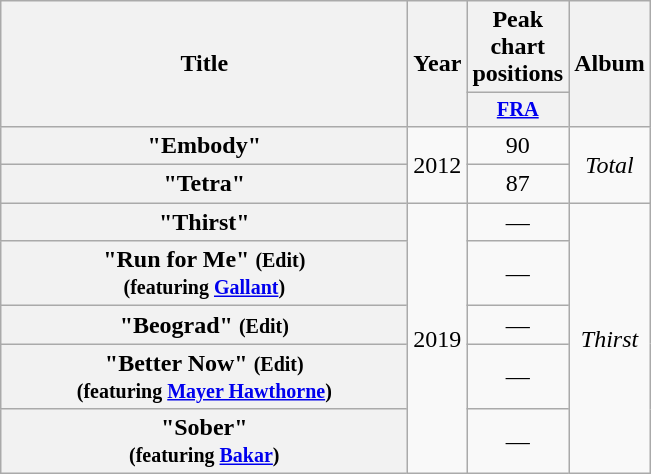<table class="wikitable plainrowheaders" style="text-align:center;">
<tr>
<th scope="col" rowspan="2" style="width:16.5em;">Title</th>
<th scope="col" rowspan="2">Year</th>
<th scope="col">Peak chart positions</th>
<th scope="col" rowspan="2">Album</th>
</tr>
<tr>
<th style="width:4em;font-size:85%"><a href='#'>FRA</a><br></th>
</tr>
<tr>
<th scope="row">"Embody"</th>
<td rowspan="2">2012</td>
<td>90</td>
<td align="center" rowspan="2"><em>Total</em></td>
</tr>
<tr>
<th scope="row">"Tetra"</th>
<td>87</td>
</tr>
<tr>
<th scope="row">"Thirst"</th>
<td rowspan="5">2019</td>
<td>—</td>
<td rowspan="5"><em>Thirst</em></td>
</tr>
<tr>
<th scope="row">"Run for Me" <small>(Edit)</small><br><small>(featuring <a href='#'>Gallant</a>)</small></th>
<td>—</td>
</tr>
<tr>
<th scope="row">"Beograd" <small>(Edit)</small></th>
<td>—</td>
</tr>
<tr>
<th scope="row">"Better Now" <small>(Edit)</small><br><small>(featuring <a href='#'>Mayer Hawthorne</a>)</small></th>
<td>—</td>
</tr>
<tr>
<th scope="row">"Sober" <br><small>(featuring <a href='#'>Bakar</a>)</small></th>
<td>—</td>
</tr>
</table>
